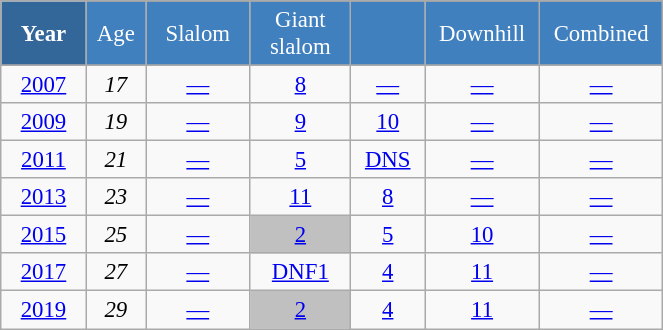<table class="wikitable" style="font-size:95%; text-align:center; border:grey solid 1px; border-collapse:collapse;" width="35%">
<tr style="background-color:#369; color:white;">
<td rowspan="2" colspan="1" width="5%"> <strong>Year</strong> </td>
</tr>
<tr style="background-color:#4180be; color:white;">
<td width="3%">Age</td>
<td width="5%"> Slalom </td>
<td width="5%">Giant<br> slalom </td>
<td width="5%"></td>
<td width="5%">Downhill</td>
<td width="5%">Combined</td>
</tr>
<tr style="background-color:#8CB2D8; color:white;">
</tr>
<tr>
<td><a href='#'>2007</a></td>
<td><em>17</em></td>
<td><a href='#'>—</a></td>
<td><a href='#'>8</a></td>
<td><a href='#'>—</a></td>
<td><a href='#'>—</a></td>
<td><a href='#'>—</a></td>
</tr>
<tr>
<td><a href='#'>2009</a></td>
<td><em>19</em></td>
<td><a href='#'>—</a></td>
<td><a href='#'>9</a></td>
<td><a href='#'>10</a></td>
<td><a href='#'>—</a></td>
<td><a href='#'>—</a></td>
</tr>
<tr>
<td><a href='#'>2011</a></td>
<td><em>21</em></td>
<td><a href='#'>—</a></td>
<td><a href='#'>5</a></td>
<td><a href='#'>DNS</a></td>
<td><a href='#'>—</a></td>
<td><a href='#'>—</a></td>
</tr>
<tr>
<td><a href='#'>2013</a></td>
<td><em>23</em></td>
<td><a href='#'>—</a></td>
<td><a href='#'>11</a></td>
<td><a href='#'>8</a></td>
<td><a href='#'>—</a></td>
<td><a href='#'>—</a></td>
</tr>
<tr>
<td><a href='#'>2015</a></td>
<td><em>25</em></td>
<td><a href='#'>—</a></td>
<td style="background:silver;"><a href='#'>2</a></td>
<td><a href='#'>5</a></td>
<td><a href='#'>10</a></td>
<td><a href='#'>—</a></td>
</tr>
<tr>
<td><a href='#'>2017</a></td>
<td><em>27</em></td>
<td><a href='#'>—</a></td>
<td><a href='#'>DNF1</a></td>
<td><a href='#'>4</a></td>
<td><a href='#'>11</a></td>
<td><a href='#'>—</a></td>
</tr>
<tr>
<td><a href='#'>2019</a></td>
<td><em>29</em></td>
<td><a href='#'>—</a></td>
<td style="background:silver;"><a href='#'>2</a></td>
<td><a href='#'>4</a></td>
<td><a href='#'>11</a></td>
<td><a href='#'>—</a></td>
</tr>
</table>
